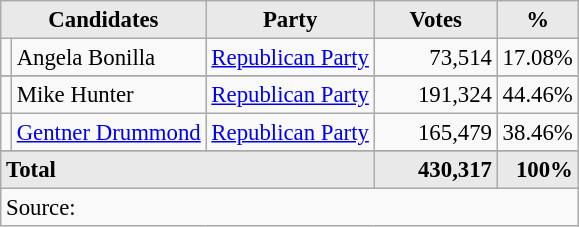<table class=wikitable style="font-size:95%; text-align:right;">
<tr>
<th style="background:#e9e9e9; text-align:center;" colspan="2">Candidates</th>
<th style="background:#e9e9e9; text-align:center;">Party</th>
<th style="background:#e9e9e9; text-align:center;">Votes</th>
<th style="background:#e9e9e9; text-align:center;">%</th>
</tr>
<tr>
<td></td>
<td align=left>Angela Bonilla</td>
<td align=center><a href='#'>Republican Party</a></td>
<td>73,514</td>
<td>17.08%</td>
</tr>
<tr>
</tr>
<tr>
<td></td>
<td align=left>Mike Hunter</td>
<td align=center><a href='#'>Republican Party</a></td>
<td>191,324</td>
<td>44.46%</td>
</tr>
<tr>
<td></td>
<td align=left><a href='#'>Gentner Drummond</a></td>
<td align=center><a href='#'>Republican Party</a></td>
<td>165,479</td>
<td>38.46%</td>
</tr>
<tr>
</tr>
<tr style="background:#e9e9e9;">
<td colspan="3" style="text-align:left; "><strong>Total</strong></td>
<td style="text-align:right; width:75px; "><strong>430,317</strong></td>
<td style="text-align:right; width:30px; "><strong>100%</strong></td>
</tr>
<tr>
<td style="text-align:left;" colspan="6">Source: </td>
</tr>
</table>
